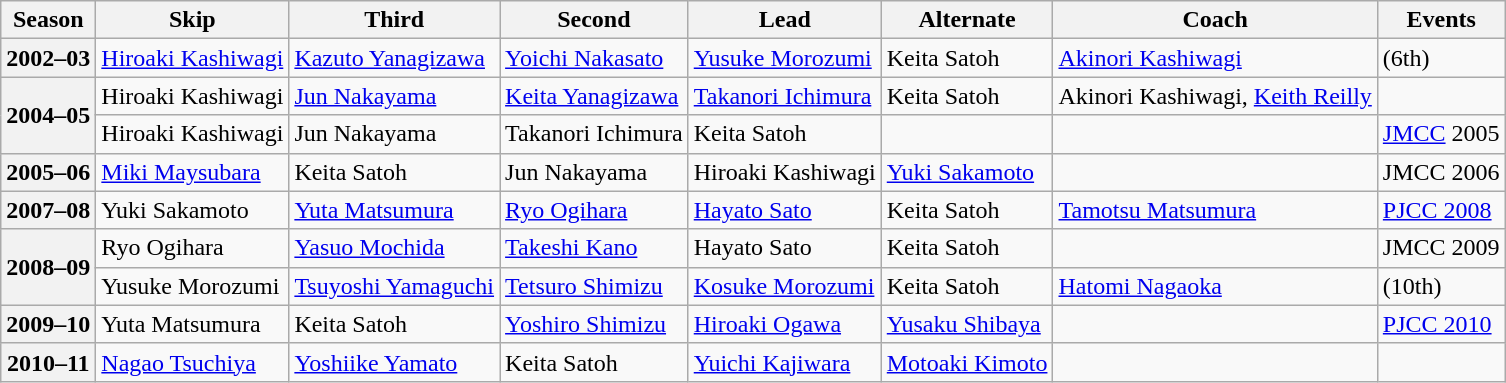<table class="wikitable">
<tr>
<th scope="col">Season</th>
<th scope="col">Skip</th>
<th scope="col">Third</th>
<th scope="col">Second</th>
<th scope="col">Lead</th>
<th scope="col">Alternate</th>
<th scope="col">Coach</th>
<th scope="col">Events</th>
</tr>
<tr>
<th scope="row">2002–03</th>
<td><a href='#'>Hiroaki Kashiwagi</a></td>
<td><a href='#'>Kazuto Yanagizawa</a></td>
<td><a href='#'>Yoichi Nakasato</a></td>
<td><a href='#'>Yusuke Morozumi</a></td>
<td>Keita Satoh</td>
<td><a href='#'>Akinori Kashiwagi</a></td>
<td> (6th)</td>
</tr>
<tr>
<th scope="row" rowspan=2>2004–05</th>
<td>Hiroaki Kashiwagi</td>
<td><a href='#'>Jun Nakayama</a></td>
<td><a href='#'>Keita Yanagizawa</a></td>
<td><a href='#'>Takanori Ichimura</a></td>
<td>Keita Satoh</td>
<td>Akinori Kashiwagi, <a href='#'>Keith Reilly</a></td>
<td> </td>
</tr>
<tr>
<td>Hiroaki Kashiwagi</td>
<td>Jun Nakayama</td>
<td>Takanori Ichimura</td>
<td>Keita Satoh</td>
<td></td>
<td></td>
<td><a href='#'>JMCC</a> 2005 </td>
</tr>
<tr>
<th scope="row">2005–06</th>
<td><a href='#'>Miki Maysubara</a></td>
<td>Keita Satoh</td>
<td>Jun Nakayama</td>
<td>Hiroaki Kashiwagi</td>
<td><a href='#'>Yuki Sakamoto</a></td>
<td></td>
<td>JMCC 2006 </td>
</tr>
<tr>
<th scope="row">2007–08</th>
<td>Yuki Sakamoto</td>
<td><a href='#'>Yuta Matsumura</a></td>
<td><a href='#'>Ryo Ogihara</a></td>
<td><a href='#'>Hayato Sato</a></td>
<td>Keita Satoh</td>
<td><a href='#'>Tamotsu Matsumura</a></td>
<td><a href='#'>PJCC 2008</a> </td>
</tr>
<tr>
<th scope="row" rowspan=2>2008–09</th>
<td>Ryo Ogihara</td>
<td><a href='#'>Yasuo Mochida</a></td>
<td><a href='#'>Takeshi Kano</a></td>
<td>Hayato Sato</td>
<td>Keita Satoh</td>
<td></td>
<td>JMCC 2009 </td>
</tr>
<tr>
<td>Yusuke Morozumi</td>
<td><a href='#'>Tsuyoshi Yamaguchi</a></td>
<td><a href='#'>Tetsuro Shimizu</a></td>
<td><a href='#'>Kosuke Morozumi</a></td>
<td>Keita Satoh</td>
<td><a href='#'>Hatomi Nagaoka</a></td>
<td> (10th)</td>
</tr>
<tr>
<th scope="row">2009–10</th>
<td>Yuta Matsumura</td>
<td>Keita Satoh</td>
<td><a href='#'>Yoshiro Shimizu</a></td>
<td><a href='#'>Hiroaki Ogawa</a></td>
<td><a href='#'>Yusaku Shibaya</a></td>
<td></td>
<td><a href='#'>PJCC 2010</a> </td>
</tr>
<tr>
<th scope="row">2010–11</th>
<td><a href='#'>Nagao Tsuchiya</a></td>
<td><a href='#'>Yoshiike Yamato</a></td>
<td>Keita Satoh</td>
<td><a href='#'>Yuichi Kajiwara</a></td>
<td><a href='#'>Motoaki Kimoto</a></td>
<td></td>
<td></td>
</tr>
</table>
